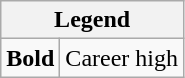<table class="wikitable mw-collapsible mw-collapsed">
<tr>
<th colspan="2">Legend</th>
</tr>
<tr>
<td><strong>Bold</strong></td>
<td>Career high</td>
</tr>
</table>
